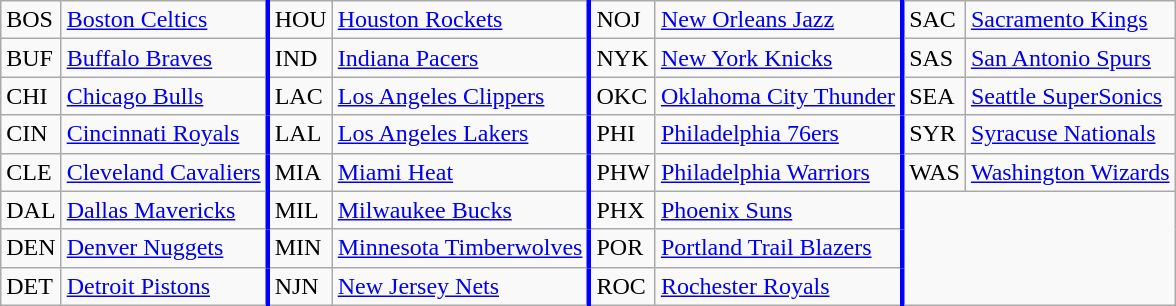<table class="wikitable" align=center>
<tr>
<td>BOS</td>
<td style="border-right: solid blue"><a href='#'>Boston Celtics</a></td>
<td>HOU</td>
<td style="border-right: solid blue"><a href='#'>Houston Rockets</a></td>
<td>NOJ</td>
<td style="border-right: solid blue"><a href='#'>New Orleans Jazz</a></td>
<td>SAC</td>
<td><a href='#'>Sacramento Kings</a></td>
</tr>
<tr>
<td>BUF</td>
<td style="border-right: solid blue"><a href='#'>Buffalo Braves</a></td>
<td>IND</td>
<td style="border-right: solid blue"><a href='#'>Indiana Pacers</a></td>
<td>NYK</td>
<td style="border-right: solid blue"><a href='#'>New York Knicks</a></td>
<td>SAS</td>
<td><a href='#'>San Antonio Spurs</a></td>
</tr>
<tr>
<td>CHI</td>
<td style="border-right: solid blue"><a href='#'>Chicago Bulls</a></td>
<td>LAC</td>
<td style="border-right: solid blue"><a href='#'>Los Angeles Clippers</a></td>
<td>OKC</td>
<td style="border-right: solid blue"><a href='#'>Oklahoma City Thunder</a></td>
<td>SEA</td>
<td><a href='#'>Seattle SuperSonics</a></td>
</tr>
<tr>
<td>CIN</td>
<td style="border-right: solid blue"><a href='#'>Cincinnati Royals</a></td>
<td>LAL</td>
<td style="border-right: solid blue"><a href='#'>Los Angeles Lakers</a></td>
<td>PHI</td>
<td style="border-right: solid blue"><a href='#'>Philadelphia 76ers</a></td>
<td>SYR</td>
<td><a href='#'>Syracuse Nationals</a></td>
</tr>
<tr>
<td>CLE</td>
<td style="border-right: solid blue"><a href='#'>Cleveland Cavaliers</a></td>
<td>MIA</td>
<td style="border-right: solid blue"><a href='#'>Miami Heat</a></td>
<td>PHW</td>
<td style="border-right: solid blue"><a href='#'>Philadelphia Warriors</a></td>
<td>WAS</td>
<td><a href='#'>Washington Wizards</a></td>
</tr>
<tr>
<td>DAL</td>
<td style="border-right: solid blue"><a href='#'>Dallas Mavericks</a></td>
<td>MIL</td>
<td style="border-right: solid blue"><a href='#'>Milwaukee Bucks</a></td>
<td>PHX</td>
<td style="border-right: solid blue"><a href='#'>Phoenix Suns</a></td>
</tr>
<tr>
<td>DEN</td>
<td style="border-right: solid blue"><a href='#'>Denver Nuggets</a></td>
<td>MIN</td>
<td style="border-right: solid blue"><a href='#'>Minnesota Timberwolves</a></td>
<td>POR</td>
<td style="border-right: solid blue"><a href='#'>Portland Trail Blazers</a></td>
</tr>
<tr>
<td>DET</td>
<td style="border-right: solid blue"><a href='#'>Detroit Pistons</a></td>
<td>NJN</td>
<td style="border-right: solid blue"><a href='#'>New Jersey Nets</a></td>
<td>ROC</td>
<td style="border-right: solid blue"><a href='#'>Rochester Royals</a></td>
</tr>
</table>
